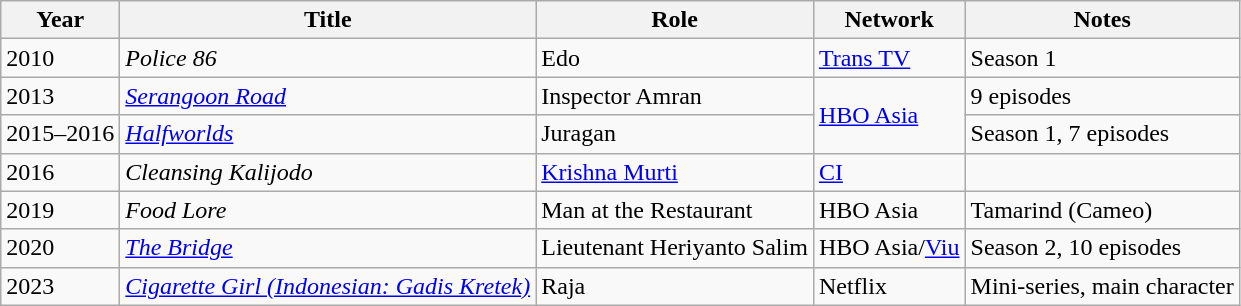<table class="wikitable">
<tr>
<th>Year</th>
<th>Title</th>
<th>Role</th>
<th>Network</th>
<th class="unsortable">Notes</th>
</tr>
<tr>
<td>2010</td>
<td><em>Police 86</em></td>
<td>Edo</td>
<td><a href='#'>Trans TV</a></td>
<td>Season 1</td>
</tr>
<tr>
<td>2013</td>
<td><em><a href='#'>Serangoon Road</a></em></td>
<td>Inspector Amran</td>
<td rowspan=2><a href='#'>HBO Asia</a></td>
<td>9 episodes</td>
</tr>
<tr>
<td>2015–2016</td>
<td><em><a href='#'>Halfworlds</a></em></td>
<td>Juragan</td>
<td>Season 1, 7 episodes</td>
</tr>
<tr>
<td>2016</td>
<td><em>Cleansing Kalijodo</em></td>
<td><a href='#'>Krishna Murti</a></td>
<td><a href='#'>CI</a></td>
<td></td>
</tr>
<tr>
<td>2019</td>
<td><em>Food Lore</em></td>
<td>Man at the Restaurant</td>
<td>HBO Asia</td>
<td>Tamarind (Cameo)</td>
</tr>
<tr>
<td>2020</td>
<td><em><a href='#'>The Bridge</a></em></td>
<td>Lieutenant Heriyanto Salim</td>
<td>HBO Asia/<a href='#'>Viu</a></td>
<td>Season 2, 10 episodes</td>
</tr>
<tr>
<td>2023</td>
<td><em><a href='#'>Cigarette Girl (Indonesian: Gadis Kretek)</a></em></td>
<td>Raja</td>
<td>Netflix</td>
<td>Mini-series, main character</td>
</tr>
</table>
